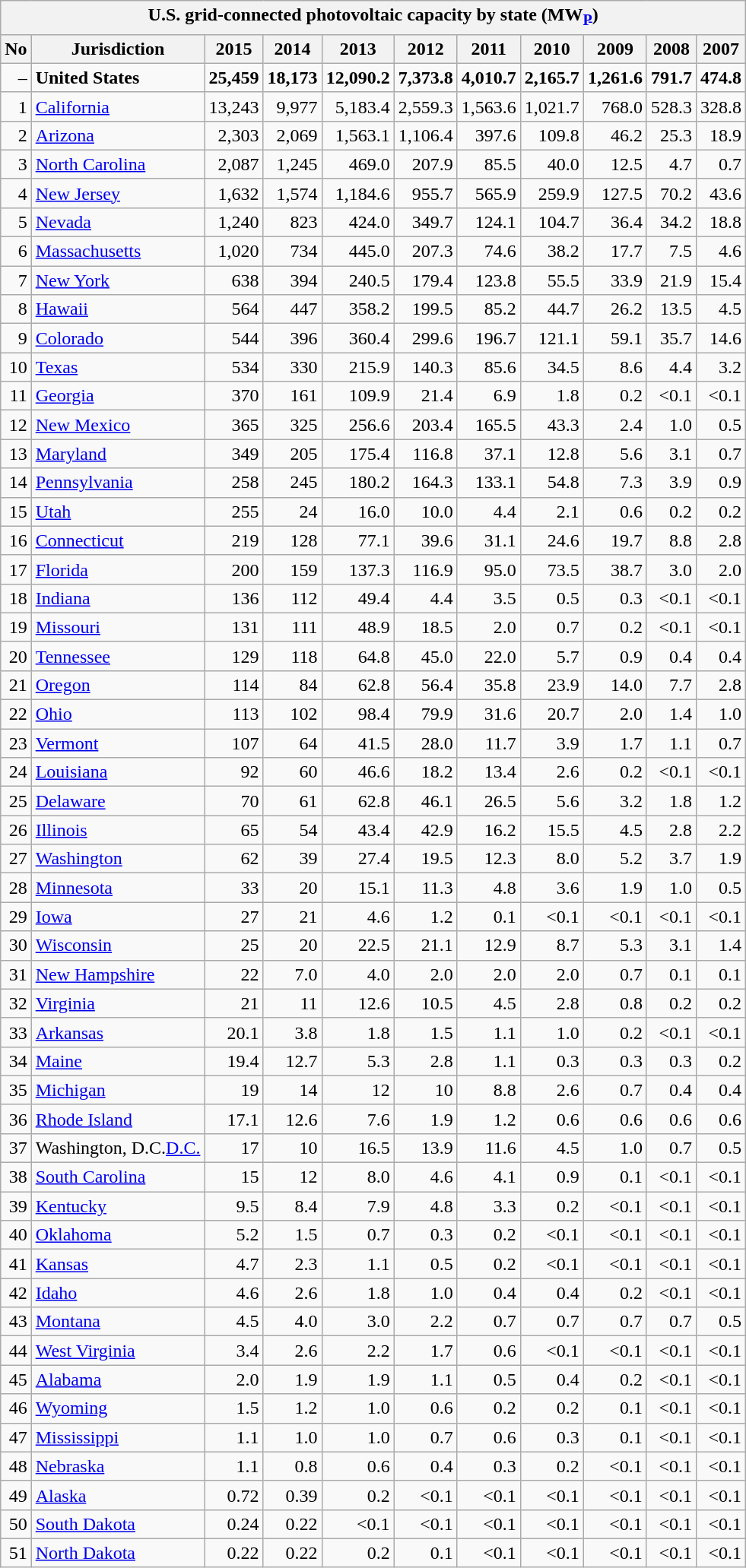<table class="wikitable collapsible collapsed" style="text-align:right;">
<tr>
<th colspan="12">U.S. grid-connected photovoltaic capacity by state (MW<a href='#'><sub>P</sub></a>)</th>
</tr>
<tr>
<th><strong>No</strong></th>
<th><strong>Jurisdiction</strong></th>
<th><strong>2015</strong></th>
<th><strong>2014</strong></th>
<th><strong>2013</strong></th>
<th><strong>2012</strong></th>
<th><strong>2011</strong></th>
<th><strong>2010</strong></th>
<th><strong>2009</strong></th>
<th><strong>2008</strong></th>
<th><strong>2007</strong></th>
</tr>
<tr>
<td>–</td>
<td align="left"><strong>United States</strong></td>
<td><strong>25,459</strong></td>
<td><strong>18,173</strong></td>
<td><strong>12,090.2</strong></td>
<td><strong>7,373.8</strong></td>
<td><strong>4,010.7 </strong></td>
<td><strong>2,165.7</strong></td>
<td><strong>1,261.6 </strong></td>
<td><strong>791.7</strong></td>
<td><strong>474.8</strong></td>
</tr>
<tr>
<td>1</td>
<td align="left"><a href='#'>California</a></td>
<td>13,243</td>
<td>9,977</td>
<td>5,183.4</td>
<td>2,559.3</td>
<td>1,563.6</td>
<td>1,021.7</td>
<td>768.0</td>
<td>528.3</td>
<td>328.8</td>
</tr>
<tr>
<td>2</td>
<td align="left"><a href='#'>Arizona</a></td>
<td>2,303</td>
<td>2,069</td>
<td>1,563.1</td>
<td>1,106.4</td>
<td>397.6</td>
<td>109.8</td>
<td>46.2</td>
<td>25.3</td>
<td>18.9</td>
</tr>
<tr>
<td>3</td>
<td align="left"><a href='#'>North Carolina</a></td>
<td>2,087</td>
<td>1,245</td>
<td>469.0</td>
<td>207.9</td>
<td>85.5</td>
<td>40.0</td>
<td>12.5</td>
<td>4.7</td>
<td>0.7</td>
</tr>
<tr>
<td>4</td>
<td align="left"><a href='#'>New Jersey</a></td>
<td>1,632</td>
<td>1,574</td>
<td>1,184.6</td>
<td>955.7</td>
<td>565.9</td>
<td>259.9</td>
<td>127.5</td>
<td>70.2</td>
<td>43.6</td>
</tr>
<tr>
<td>5</td>
<td align="left"><a href='#'>Nevada</a></td>
<td>1,240</td>
<td>823</td>
<td>424.0</td>
<td>349.7</td>
<td>124.1</td>
<td>104.7</td>
<td>36.4</td>
<td>34.2</td>
<td>18.8</td>
</tr>
<tr>
<td>6</td>
<td align="left"><a href='#'>Massachusetts</a></td>
<td>1,020</td>
<td>734</td>
<td>445.0</td>
<td>207.3</td>
<td>74.6</td>
<td>38.2</td>
<td>17.7</td>
<td>7.5</td>
<td>4.6</td>
</tr>
<tr>
<td>7</td>
<td align="left"><a href='#'>New York</a></td>
<td>638</td>
<td>394</td>
<td>240.5</td>
<td>179.4</td>
<td>123.8</td>
<td>55.5</td>
<td>33.9</td>
<td>21.9</td>
<td>15.4</td>
</tr>
<tr>
<td>8</td>
<td align="left"><a href='#'>Hawaii</a></td>
<td>564</td>
<td>447</td>
<td>358.2</td>
<td>199.5</td>
<td>85.2</td>
<td>44.7</td>
<td>26.2</td>
<td>13.5</td>
<td>4.5</td>
</tr>
<tr>
<td>9</td>
<td align="left"><a href='#'>Colorado</a></td>
<td>544</td>
<td>396</td>
<td>360.4</td>
<td>299.6</td>
<td>196.7</td>
<td>121.1</td>
<td>59.1</td>
<td>35.7</td>
<td>14.6</td>
</tr>
<tr>
<td>10</td>
<td align="left"><a href='#'>Texas</a></td>
<td>534</td>
<td>330</td>
<td>215.9</td>
<td>140.3</td>
<td>85.6</td>
<td>34.5</td>
<td>8.6</td>
<td>4.4</td>
<td>3.2</td>
</tr>
<tr>
<td>11</td>
<td align="left"><a href='#'>Georgia</a></td>
<td>370</td>
<td>161</td>
<td>109.9</td>
<td>21.4</td>
<td>6.9</td>
<td>1.8</td>
<td>0.2</td>
<td><0.1</td>
<td><0.1</td>
</tr>
<tr>
<td>12</td>
<td align="left"><a href='#'>New Mexico</a></td>
<td>365</td>
<td>325</td>
<td>256.6</td>
<td>203.4</td>
<td>165.5</td>
<td>43.3</td>
<td>2.4</td>
<td>1.0</td>
<td>0.5</td>
</tr>
<tr>
<td>13</td>
<td align="left"><a href='#'>Maryland</a></td>
<td>349</td>
<td>205</td>
<td>175.4</td>
<td>116.8</td>
<td>37.1</td>
<td>12.8</td>
<td>5.6</td>
<td>3.1</td>
<td>0.7</td>
</tr>
<tr>
<td>14</td>
<td align="left"><a href='#'>Pennsylvania</a></td>
<td>258</td>
<td>245</td>
<td>180.2</td>
<td>164.3</td>
<td>133.1</td>
<td>54.8</td>
<td>7.3</td>
<td>3.9</td>
<td>0.9</td>
</tr>
<tr>
<td>15</td>
<td align="left"><a href='#'>Utah</a></td>
<td>255</td>
<td>24</td>
<td>16.0</td>
<td>10.0</td>
<td>4.4</td>
<td>2.1</td>
<td>0.6</td>
<td>0.2</td>
<td>0.2</td>
</tr>
<tr>
<td>16</td>
<td align="left"><a href='#'>Connecticut</a></td>
<td>219</td>
<td>128</td>
<td>77.1</td>
<td>39.6</td>
<td>31.1</td>
<td>24.6</td>
<td>19.7</td>
<td>8.8</td>
<td>2.8</td>
</tr>
<tr>
<td>17</td>
<td align="left"><a href='#'>Florida</a></td>
<td>200</td>
<td>159</td>
<td>137.3</td>
<td>116.9</td>
<td>95.0</td>
<td>73.5</td>
<td>38.7</td>
<td>3.0</td>
<td>2.0</td>
</tr>
<tr>
<td>18</td>
<td align="left"><a href='#'>Indiana</a></td>
<td>136</td>
<td>112</td>
<td>49.4</td>
<td>4.4</td>
<td>3.5</td>
<td>0.5</td>
<td>0.3</td>
<td><0.1</td>
<td><0.1</td>
</tr>
<tr>
<td>19</td>
<td align="left"><a href='#'>Missouri</a></td>
<td>131</td>
<td>111</td>
<td>48.9</td>
<td>18.5</td>
<td>2.0</td>
<td>0.7</td>
<td>0.2</td>
<td><0.1</td>
<td><0.1</td>
</tr>
<tr>
<td>20</td>
<td align="left"><a href='#'>Tennessee</a></td>
<td>129</td>
<td>118</td>
<td>64.8</td>
<td>45.0</td>
<td>22.0</td>
<td>5.7</td>
<td>0.9</td>
<td>0.4</td>
<td>0.4</td>
</tr>
<tr>
<td>21</td>
<td align="left"><a href='#'>Oregon</a></td>
<td>114</td>
<td>84</td>
<td>62.8</td>
<td>56.4</td>
<td>35.8</td>
<td>23.9</td>
<td>14.0</td>
<td>7.7</td>
<td>2.8</td>
</tr>
<tr>
<td>22</td>
<td align="left"><a href='#'>Ohio</a></td>
<td>113</td>
<td>102</td>
<td>98.4</td>
<td>79.9</td>
<td>31.6</td>
<td>20.7</td>
<td>2.0</td>
<td>1.4</td>
<td>1.0</td>
</tr>
<tr>
<td>23</td>
<td align="left"><a href='#'>Vermont</a></td>
<td>107</td>
<td>64</td>
<td>41.5</td>
<td>28.0</td>
<td>11.7</td>
<td>3.9</td>
<td>1.7</td>
<td>1.1</td>
<td>0.7</td>
</tr>
<tr>
<td>24</td>
<td align="left"><a href='#'>Louisiana</a></td>
<td>92</td>
<td>60</td>
<td>46.6</td>
<td>18.2</td>
<td>13.4</td>
<td>2.6</td>
<td>0.2</td>
<td><0.1</td>
<td><0.1</td>
</tr>
<tr>
<td>25</td>
<td align="left"><a href='#'>Delaware</a></td>
<td>70</td>
<td>61</td>
<td>62.8</td>
<td>46.1</td>
<td>26.5</td>
<td>5.6</td>
<td>3.2</td>
<td>1.8</td>
<td>1.2</td>
</tr>
<tr>
<td>26</td>
<td align="left"><a href='#'>Illinois</a></td>
<td>65</td>
<td>54</td>
<td>43.4</td>
<td>42.9</td>
<td>16.2</td>
<td>15.5</td>
<td>4.5</td>
<td>2.8</td>
<td>2.2</td>
</tr>
<tr>
<td>27</td>
<td align="left"><a href='#'>Washington</a></td>
<td>62</td>
<td>39</td>
<td>27.4</td>
<td>19.5</td>
<td>12.3</td>
<td>8.0</td>
<td>5.2</td>
<td>3.7</td>
<td>1.9</td>
</tr>
<tr>
<td>28</td>
<td align="left"><a href='#'>Minnesota</a></td>
<td>33</td>
<td>20</td>
<td>15.1</td>
<td>11.3</td>
<td>4.8</td>
<td>3.6</td>
<td>1.9</td>
<td>1.0</td>
<td>0.5</td>
</tr>
<tr>
<td>29</td>
<td align="left"><a href='#'>Iowa</a></td>
<td>27</td>
<td>21</td>
<td>4.6</td>
<td>1.2</td>
<td>0.1</td>
<td><0.1</td>
<td><0.1</td>
<td><0.1</td>
<td><0.1</td>
</tr>
<tr>
<td>30</td>
<td align="left"><a href='#'>Wisconsin</a></td>
<td>25</td>
<td>20</td>
<td>22.5</td>
<td>21.1</td>
<td>12.9</td>
<td>8.7</td>
<td>5.3</td>
<td>3.1</td>
<td>1.4</td>
</tr>
<tr>
<td>31</td>
<td align="left"><a href='#'>New Hampshire</a></td>
<td>22</td>
<td>7.0</td>
<td>4.0</td>
<td>2.0</td>
<td>2.0</td>
<td>2.0</td>
<td>0.7</td>
<td>0.1</td>
<td>0.1</td>
</tr>
<tr>
<td>32</td>
<td align="left"><a href='#'>Virginia</a></td>
<td>21</td>
<td>11</td>
<td>12.6</td>
<td>10.5</td>
<td>4.5</td>
<td>2.8</td>
<td>0.8</td>
<td>0.2</td>
<td>0.2</td>
</tr>
<tr>
<td>33</td>
<td align="left"><a href='#'>Arkansas</a></td>
<td>20.1</td>
<td>3.8</td>
<td>1.8</td>
<td>1.5</td>
<td>1.1</td>
<td>1.0</td>
<td>0.2</td>
<td><0.1</td>
<td><0.1</td>
</tr>
<tr>
<td>34</td>
<td align="left"><a href='#'>Maine</a></td>
<td>19.4</td>
<td>12.7</td>
<td>5.3</td>
<td>2.8</td>
<td>1.1</td>
<td>0.3</td>
<td>0.3</td>
<td>0.3</td>
<td>0.2</td>
</tr>
<tr>
<td>35</td>
<td align="left"><a href='#'>Michigan</a></td>
<td>19</td>
<td>14</td>
<td>12</td>
<td>10</td>
<td>8.8</td>
<td>2.6</td>
<td>0.7</td>
<td>0.4</td>
<td>0.4</td>
</tr>
<tr>
<td>36</td>
<td align="left"><a href='#'>Rhode Island</a></td>
<td>17.1</td>
<td>12.6</td>
<td>7.6</td>
<td>1.9</td>
<td>1.2</td>
<td>0.6</td>
<td>0.6</td>
<td>0.6</td>
<td>0.6</td>
</tr>
<tr>
<td>37</td>
<td align="left"><span>Washington, D.C.</span><a href='#'>D.C.</a></td>
<td>17</td>
<td>10</td>
<td>16.5</td>
<td>13.9</td>
<td>11.6</td>
<td>4.5</td>
<td>1.0</td>
<td>0.7</td>
<td>0.5</td>
</tr>
<tr>
<td>38</td>
<td align="left"><a href='#'>South Carolina</a></td>
<td>15</td>
<td>12</td>
<td>8.0</td>
<td>4.6</td>
<td>4.1</td>
<td>0.9</td>
<td>0.1</td>
<td><0.1</td>
<td><0.1</td>
</tr>
<tr>
<td>39</td>
<td align="left"><a href='#'>Kentucky</a></td>
<td>9.5</td>
<td>8.4</td>
<td>7.9</td>
<td>4.8</td>
<td>3.3</td>
<td>0.2</td>
<td><0.1</td>
<td><0.1</td>
<td><0.1</td>
</tr>
<tr>
<td>40</td>
<td align="left"><a href='#'>Oklahoma</a></td>
<td>5.2</td>
<td>1.5</td>
<td>0.7</td>
<td>0.3</td>
<td>0.2</td>
<td><0.1</td>
<td><0.1</td>
<td><0.1</td>
<td><0.1</td>
</tr>
<tr>
<td>41</td>
<td align="left"><a href='#'>Kansas</a></td>
<td>4.7</td>
<td>2.3</td>
<td>1.1</td>
<td>0.5</td>
<td>0.2</td>
<td><0.1</td>
<td><0.1</td>
<td><0.1</td>
<td><0.1</td>
</tr>
<tr>
<td>42</td>
<td align="left"><a href='#'>Idaho</a></td>
<td>4.6</td>
<td>2.6</td>
<td>1.8</td>
<td>1.0</td>
<td>0.4</td>
<td>0.4</td>
<td>0.2</td>
<td><0.1</td>
<td><0.1</td>
</tr>
<tr>
<td>43</td>
<td align="left"><a href='#'>Montana</a></td>
<td>4.5</td>
<td>4.0</td>
<td>3.0</td>
<td>2.2</td>
<td>0.7</td>
<td>0.7</td>
<td>0.7</td>
<td>0.7</td>
<td>0.5</td>
</tr>
<tr>
<td>44</td>
<td align="left"><a href='#'>West Virginia</a></td>
<td>3.4</td>
<td>2.6</td>
<td>2.2</td>
<td>1.7</td>
<td>0.6</td>
<td><0.1</td>
<td><0.1</td>
<td><0.1</td>
<td><0.1</td>
</tr>
<tr>
<td>45</td>
<td align="left"><a href='#'>Alabama</a></td>
<td>2.0</td>
<td>1.9</td>
<td>1.9</td>
<td>1.1</td>
<td>0.5</td>
<td>0.4</td>
<td>0.2</td>
<td><0.1</td>
<td><0.1</td>
</tr>
<tr>
<td>46</td>
<td align="left"><a href='#'>Wyoming</a></td>
<td>1.5</td>
<td>1.2</td>
<td>1.0</td>
<td>0.6</td>
<td>0.2</td>
<td>0.2</td>
<td>0.1</td>
<td><0.1</td>
<td><0.1</td>
</tr>
<tr>
<td>47</td>
<td align="left"><a href='#'>Mississippi</a></td>
<td>1.1</td>
<td>1.0</td>
<td>1.0</td>
<td>0.7</td>
<td>0.6</td>
<td>0.3</td>
<td>0.1</td>
<td><0.1</td>
<td><0.1</td>
</tr>
<tr>
<td>48</td>
<td align="left"><a href='#'>Nebraska</a></td>
<td>1.1</td>
<td>0.8</td>
<td>0.6</td>
<td>0.4</td>
<td>0.3</td>
<td>0.2</td>
<td><0.1</td>
<td><0.1</td>
<td><0.1</td>
</tr>
<tr>
<td>49</td>
<td align="left"><a href='#'>Alaska</a></td>
<td>0.72</td>
<td>0.39</td>
<td>0.2</td>
<td><0.1</td>
<td><0.1</td>
<td><0.1</td>
<td><0.1</td>
<td><0.1</td>
<td><0.1</td>
</tr>
<tr>
<td>50</td>
<td align="left"><a href='#'>South Dakota</a></td>
<td>0.24</td>
<td>0.22</td>
<td><0.1</td>
<td><0.1</td>
<td><0.1</td>
<td><0.1</td>
<td><0.1</td>
<td><0.1</td>
<td><0.1</td>
</tr>
<tr>
<td>51</td>
<td align="left"><a href='#'>North Dakota</a></td>
<td>0.22</td>
<td>0.22</td>
<td>0.2</td>
<td>0.1</td>
<td><0.1</td>
<td><0.1</td>
<td><0.1</td>
<td><0.1</td>
<td><0.1</td>
</tr>
</table>
